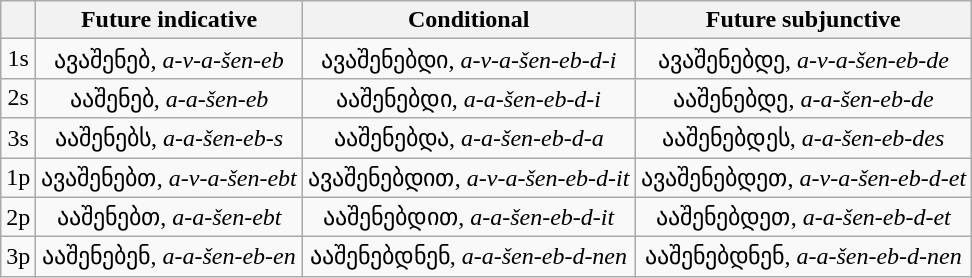<table class="wikitable" style="text-align:center;">
<tr>
<th> </th>
<th>Future indicative</th>
<th>Conditional</th>
<th>Future subjunctive</th>
</tr>
<tr>
<td>1s</td>
<td>ავაშენებ, <em>a-v-a-šen-eb</em></td>
<td>ავაშენებდი, <em>a-v-a-šen-eb-d-i</em></td>
<td>ავაშენებდე, <em>a-v-a-šen-eb-de</em></td>
</tr>
<tr>
<td>2s</td>
<td>ააშენებ, <em>a-a-šen-eb</em></td>
<td>ააშენებდი, <em>a-a-šen-eb-d-i</em></td>
<td>ააშენებდე, <em>a-a-šen-eb-de</em></td>
</tr>
<tr>
<td>3s</td>
<td>ააშენებს, <em>a-a-šen-eb-s</em></td>
<td>ააშენებდა, <em>a-a-šen-eb-d-a</em></td>
<td>ააშენებდეს, <em>a-a-šen-eb-des</em></td>
</tr>
<tr>
<td>1p</td>
<td>ავაშენებთ, <em>a-v-a-šen-ebt</em></td>
<td>ავაშენებდით, <em>a-v-a-šen-eb-d-it</em></td>
<td>ავაშენებდეთ, <em>a-v-a-šen-eb-d-et</em></td>
</tr>
<tr>
<td>2p</td>
<td>ააშენებთ, <em>a-a-šen-ebt</em></td>
<td>ააშენებდით, <em>a-a-šen-eb-d-it</em></td>
<td>ააშენებდეთ, <em>a-a-šen-eb-d-et</em></td>
</tr>
<tr>
<td>3p</td>
<td>ააშენებენ, <em>a-a-šen-eb-en</em></td>
<td>ააშენებდნენ, <em>a-a-šen-eb-d-nen</em></td>
<td>ააშენებდნენ, <em>a-a-šen-eb-d-nen</em></td>
</tr>
</table>
